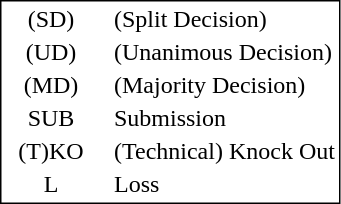<table style="border:1px solid black;" align=left>
<tr>
<td style="width:60px; text-align:center;">(SD)</td>
<td> </td>
<td>(Split Decision)</td>
</tr>
<tr>
<td style="width:60px; text-align:center;">(UD)</td>
<td> </td>
<td>(Unanimous Decision)</td>
</tr>
<tr>
<td style="width:60px; text-align:center;">(MD)</td>
<td> </td>
<td>(Majority Decision)</td>
</tr>
<tr>
<td style="width:60px; text-align:center;">SUB</td>
<td> </td>
<td>Submission</td>
</tr>
<tr>
<td style="width:60px; text-align:center;">(T)KO</td>
<td> </td>
<td>(Technical) Knock Out</td>
</tr>
<tr>
<td style="width:60px; text-align:center;">L</td>
<td> </td>
<td>Loss</td>
</tr>
</table>
